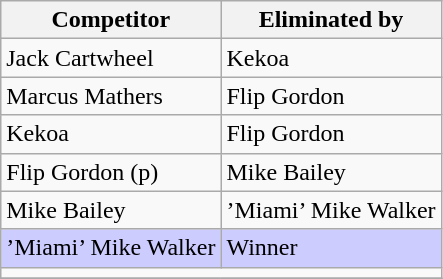<table class="wikitable">
<tr>
<th>Competitor</th>
<th>Eliminated by</th>
</tr>
<tr>
<td>Jack Cartwheel</td>
<td>Kekoa</td>
</tr>
<tr>
<td>Marcus Mathers</td>
<td>Flip Gordon</td>
</tr>
<tr>
<td>Kekoa</td>
<td>Flip Gordon</td>
</tr>
<tr>
<td>Flip Gordon (p)</td>
<td>Mike Bailey</td>
</tr>
<tr>
<td>Mike Bailey</td>
<td>’Miami’ Mike Walker</td>
</tr>
<tr style="background: #CCCCFF;">
<td>’Miami’ Mike Walker</td>
<td>Winner</td>
</tr>
<tr>
<td colspan="2"></td>
</tr>
<tr>
</tr>
</table>
